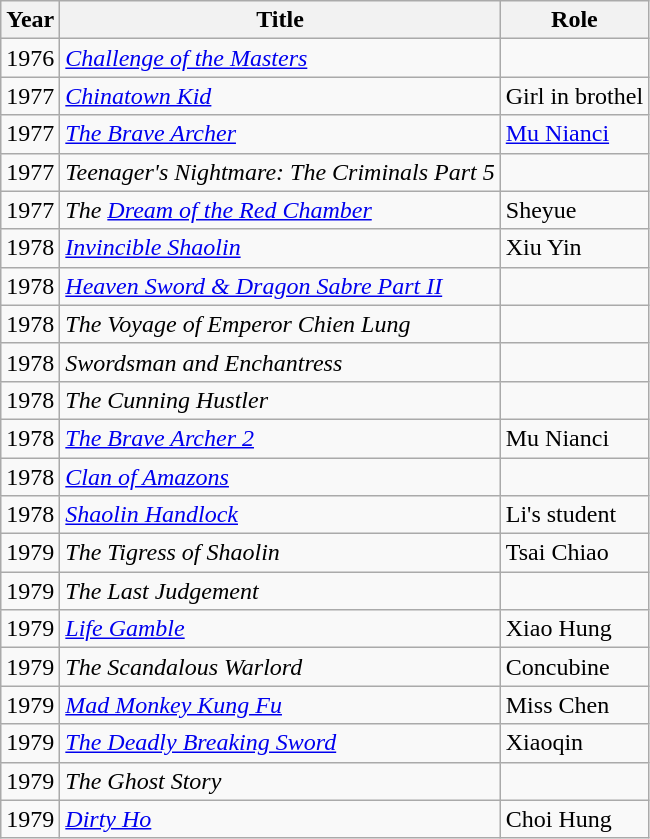<table class="wikitable sortable">
<tr>
<th>Year</th>
<th>Title</th>
<th>Role</th>
</tr>
<tr>
<td>1976</td>
<td><em><a href='#'>Challenge of the Masters</a></em></td>
<td></td>
</tr>
<tr>
<td>1977</td>
<td><em><a href='#'>Chinatown Kid</a></em></td>
<td>Girl in brothel</td>
</tr>
<tr>
<td>1977</td>
<td><em><a href='#'>The Brave Archer</a></em></td>
<td><a href='#'>Mu Nianci</a></td>
</tr>
<tr>
<td>1977</td>
<td><em>Teenager's Nightmare: The Criminals Part 5</em></td>
<td></td>
</tr>
<tr>
<td>1977</td>
<td><em>The <a href='#'>Dream of the Red Chamber</a></em></td>
<td>Sheyue</td>
</tr>
<tr>
<td>1978</td>
<td><em><a href='#'>Invincible Shaolin</a></em></td>
<td>Xiu Yin</td>
</tr>
<tr>
<td>1978</td>
<td><em><a href='#'>Heaven Sword & Dragon Sabre Part II</a></em></td>
<td></td>
</tr>
<tr>
<td>1978</td>
<td><em>The Voyage of Emperor Chien Lung</em></td>
<td></td>
</tr>
<tr>
<td>1978</td>
<td><em>Swordsman and Enchantress</em></td>
<td></td>
</tr>
<tr>
<td>1978</td>
<td><em>The Cunning Hustler</em></td>
<td></td>
</tr>
<tr>
<td>1978</td>
<td><em><a href='#'>The Brave Archer 2</a></em></td>
<td>Mu Nianci</td>
</tr>
<tr>
<td>1978</td>
<td><em><a href='#'>Clan of Amazons</a></em></td>
<td></td>
</tr>
<tr>
<td>1978</td>
<td><em><a href='#'>Shaolin Handlock</a></em></td>
<td>Li's student</td>
</tr>
<tr>
<td>1979</td>
<td><em>The Tigress of Shaolin</em></td>
<td>Tsai Chiao</td>
</tr>
<tr>
<td>1979</td>
<td><em>The Last Judgement</em></td>
<td></td>
</tr>
<tr>
<td>1979</td>
<td><em><a href='#'>Life Gamble</a></em></td>
<td>Xiao Hung</td>
</tr>
<tr>
<td>1979</td>
<td><em>The Scandalous Warlord</em></td>
<td>Concubine</td>
</tr>
<tr>
<td>1979</td>
<td><em><a href='#'>Mad Monkey Kung Fu</a></em></td>
<td>Miss Chen</td>
</tr>
<tr>
<td>1979</td>
<td><em><a href='#'>The Deadly Breaking Sword</a></em></td>
<td>Xiaoqin</td>
</tr>
<tr>
<td>1979</td>
<td><em>The Ghost Story</em></td>
<td></td>
</tr>
<tr>
<td>1979</td>
<td><em><a href='#'>Dirty Ho</a></em></td>
<td>Choi Hung</td>
</tr>
</table>
